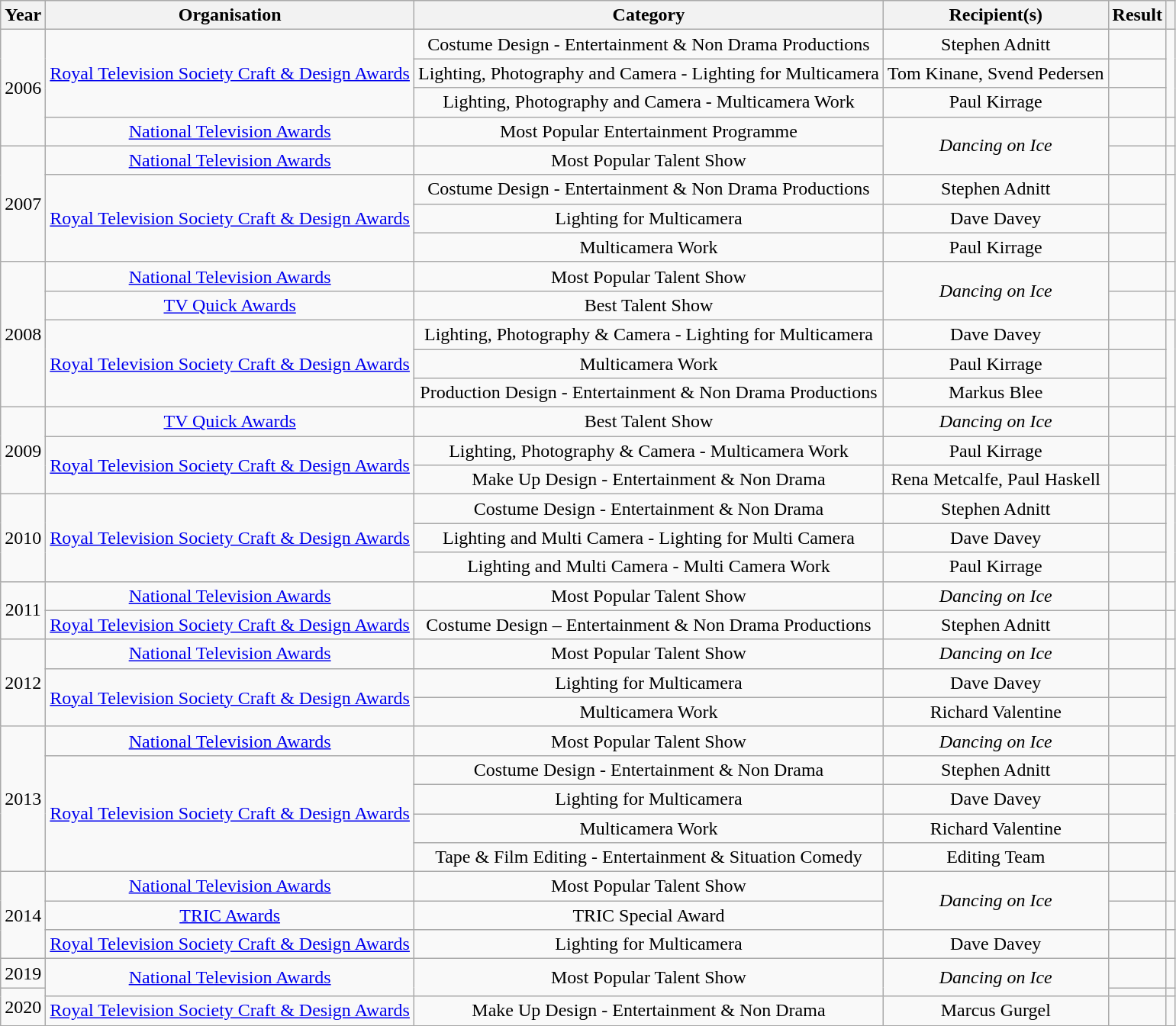<table class="wikitable" style="text-align:center;">
<tr>
<th>Year</th>
<th>Organisation</th>
<th>Category</th>
<th>Recipient(s)</th>
<th>Result</th>
<th></th>
</tr>
<tr>
<td rowspan="4">2006</td>
<td rowspan="3"><a href='#'>Royal Television Society Craft & Design Awards</a></td>
<td>Costume Design - Entertainment & Non Drama Productions</td>
<td>Stephen Adnitt</td>
<td></td>
<td rowspan="3"></td>
</tr>
<tr>
<td>Lighting, Photography and Camera - Lighting for Multicamera</td>
<td>Tom Kinane, Svend Pedersen</td>
<td></td>
</tr>
<tr>
<td>Lighting, Photography and Camera - Multicamera Work</td>
<td>Paul Kirrage</td>
<td></td>
</tr>
<tr>
<td><a href='#'>National Television Awards</a></td>
<td>Most Popular Entertainment Programme</td>
<td rowspan="2"><em>Dancing on Ice</em></td>
<td></td>
<td></td>
</tr>
<tr>
<td rowspan="4">2007</td>
<td><a href='#'>National Television Awards</a></td>
<td>Most Popular Talent Show</td>
<td></td>
<td></td>
</tr>
<tr>
<td rowspan="3"><a href='#'>Royal Television Society Craft & Design Awards</a></td>
<td>Costume Design - Entertainment & Non Drama Productions</td>
<td>Stephen Adnitt</td>
<td></td>
<td rowspan="3"></td>
</tr>
<tr>
<td>Lighting for Multicamera</td>
<td>Dave Davey</td>
<td></td>
</tr>
<tr>
<td>Multicamera Work</td>
<td>Paul Kirrage</td>
<td></td>
</tr>
<tr>
<td rowspan="5">2008</td>
<td><a href='#'>National Television Awards</a></td>
<td>Most Popular Talent Show</td>
<td rowspan="2"><em>Dancing on Ice</em></td>
<td></td>
<td></td>
</tr>
<tr>
<td><a href='#'>TV Quick Awards</a></td>
<td>Best Talent Show</td>
<td></td>
<td></td>
</tr>
<tr>
<td rowspan="3"><a href='#'>Royal Television Society Craft & Design Awards</a></td>
<td>Lighting, Photography & Camera - Lighting for Multicamera</td>
<td>Dave Davey</td>
<td></td>
<td rowspan="3"></td>
</tr>
<tr>
<td>Multicamera Work</td>
<td>Paul Kirrage</td>
<td></td>
</tr>
<tr>
<td>Production Design - Entertainment & Non Drama Productions</td>
<td>Markus Blee</td>
<td></td>
</tr>
<tr>
<td rowspan="3">2009</td>
<td><a href='#'>TV Quick Awards</a></td>
<td>Best Talent Show</td>
<td><em>Dancing on Ice</em></td>
<td></td>
<td></td>
</tr>
<tr>
<td rowspan="2"><a href='#'>Royal Television Society Craft & Design Awards</a></td>
<td>Lighting, Photography & Camera - Multicamera Work</td>
<td>Paul Kirrage</td>
<td></td>
<td rowspan="2"></td>
</tr>
<tr>
<td>Make Up Design - Entertainment & Non Drama</td>
<td>Rena Metcalfe, Paul Haskell</td>
<td></td>
</tr>
<tr>
<td rowspan="3">2010</td>
<td rowspan="3"><a href='#'>Royal Television Society Craft & Design Awards</a></td>
<td>Costume Design - Entertainment & Non Drama</td>
<td>Stephen Adnitt</td>
<td></td>
<td rowspan="3"></td>
</tr>
<tr>
<td>Lighting and Multi Camera - Lighting for Multi Camera</td>
<td>Dave Davey</td>
<td></td>
</tr>
<tr>
<td>Lighting and Multi Camera - Multi Camera Work</td>
<td>Paul Kirrage</td>
<td></td>
</tr>
<tr>
<td rowspan="2">2011</td>
<td><a href='#'>National Television Awards</a></td>
<td>Most Popular Talent Show</td>
<td><em>Dancing on Ice</em></td>
<td></td>
<td></td>
</tr>
<tr>
<td><a href='#'>Royal Television Society Craft & Design Awards</a></td>
<td>Costume Design – Entertainment & Non Drama Productions</td>
<td>Stephen Adnitt</td>
<td></td>
<td></td>
</tr>
<tr>
<td rowspan="3">2012</td>
<td><a href='#'>National Television Awards</a></td>
<td>Most Popular Talent Show</td>
<td><em>Dancing on Ice</em></td>
<td></td>
<td></td>
</tr>
<tr>
<td rowspan="2"><a href='#'>Royal Television Society Craft & Design Awards</a></td>
<td>Lighting for Multicamera</td>
<td>Dave Davey</td>
<td></td>
<td rowspan="2"></td>
</tr>
<tr>
<td>Multicamera Work</td>
<td>Richard Valentine</td>
<td></td>
</tr>
<tr>
<td rowspan="5">2013</td>
<td><a href='#'>National Television Awards</a></td>
<td>Most Popular Talent Show</td>
<td><em>Dancing on Ice</em></td>
<td></td>
<td></td>
</tr>
<tr>
<td rowspan="4"><a href='#'>Royal Television Society Craft & Design Awards</a></td>
<td>Costume Design - Entertainment & Non Drama</td>
<td>Stephen Adnitt</td>
<td></td>
<td rowspan="4"></td>
</tr>
<tr>
<td>Lighting for Multicamera</td>
<td>Dave Davey</td>
<td></td>
</tr>
<tr>
<td>Multicamera Work</td>
<td>Richard Valentine</td>
<td></td>
</tr>
<tr>
<td>Tape & Film Editing - Entertainment & Situation Comedy</td>
<td>Editing Team</td>
<td></td>
</tr>
<tr>
<td rowspan="3">2014</td>
<td><a href='#'>National Television Awards</a></td>
<td>Most Popular Talent Show</td>
<td rowspan="2"><em>Dancing on Ice</em></td>
<td></td>
<td></td>
</tr>
<tr>
<td><a href='#'>TRIC Awards</a></td>
<td>TRIC Special Award</td>
<td></td>
<td></td>
</tr>
<tr>
<td><a href='#'>Royal Television Society Craft & Design Awards</a></td>
<td>Lighting for Multicamera</td>
<td>Dave Davey</td>
<td></td>
<td></td>
</tr>
<tr>
<td>2019</td>
<td rowspan="2"><a href='#'>National Television Awards</a></td>
<td rowspan="2">Most Popular Talent Show</td>
<td rowspan="2"><em>Dancing on Ice</em></td>
<td></td>
<td></td>
</tr>
<tr>
<td rowspan="2">2020</td>
<td></td>
<td></td>
</tr>
<tr>
<td><a href='#'>Royal Television Society Craft & Design Awards</a></td>
<td>Make Up Design - Entertainment & Non Drama</td>
<td>Marcus Gurgel</td>
<td></td>
<td></td>
</tr>
<tr>
</tr>
</table>
